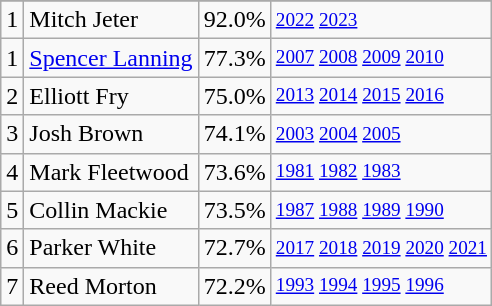<table class="wikitable">
<tr>
</tr>
<tr>
<td>1</td>
<td>Mitch Jeter</td>
<td><abbr>92.0%</abbr></td>
<td style="font-size:80%;"><a href='#'>2022</a> <a href='#'>2023</a></td>
</tr>
<tr>
<td>1</td>
<td><a href='#'>Spencer Lanning</a></td>
<td><abbr>77.3%</abbr></td>
<td style="font-size:80%;"><a href='#'>2007</a> <a href='#'>2008</a> <a href='#'>2009</a> <a href='#'>2010</a></td>
</tr>
<tr>
<td>2</td>
<td>Elliott Fry</td>
<td><abbr>75.0%</abbr></td>
<td style="font-size:80%;"><a href='#'>2013</a> <a href='#'>2014</a> <a href='#'>2015</a> <a href='#'>2016</a></td>
</tr>
<tr>
<td>3</td>
<td>Josh Brown</td>
<td><abbr>74.1%</abbr></td>
<td style="font-size:80%;"><a href='#'>2003</a> <a href='#'>2004</a> <a href='#'>2005</a></td>
</tr>
<tr>
<td>4</td>
<td>Mark Fleetwood</td>
<td><abbr>73.6%</abbr></td>
<td style="font-size:80%;"><a href='#'>1981</a> <a href='#'>1982</a> <a href='#'>1983</a></td>
</tr>
<tr>
<td>5</td>
<td>Collin Mackie</td>
<td><abbr>73.5%</abbr></td>
<td style="font-size:80%;"><a href='#'>1987</a> <a href='#'>1988</a> <a href='#'>1989</a> <a href='#'>1990</a></td>
</tr>
<tr>
<td>6</td>
<td>Parker White</td>
<td><abbr>72.7%</abbr></td>
<td style="font-size:80%;"><a href='#'>2017</a> <a href='#'>2018</a> <a href='#'>2019</a> <a href='#'>2020</a> <a href='#'>2021</a></td>
</tr>
<tr>
<td>7</td>
<td>Reed Morton</td>
<td><abbr>72.2%</abbr></td>
<td style="font-size:80%;"><a href='#'>1993</a> <a href='#'>1994</a> <a href='#'>1995</a> <a href='#'>1996</a></td>
</tr>
</table>
